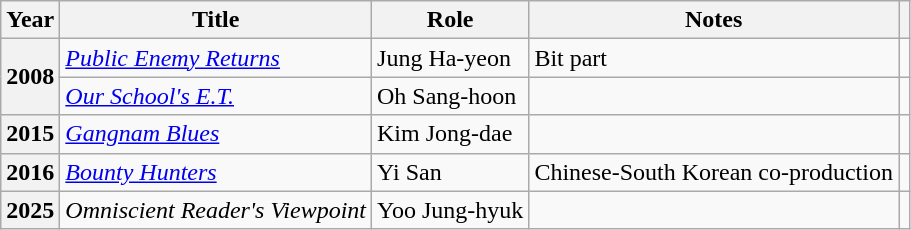<table class="wikitable plainrowheaders sortable">
<tr>
<th scope="col">Year</th>
<th scope="col">Title</th>
<th scope="col">Role</th>
<th class="unsortable" scope="col">Notes</th>
<th class="unsortable" scope="col"></th>
</tr>
<tr>
<th scope="row" rowspan="2">2008</th>
<td><em><a href='#'>Public Enemy Returns</a></em></td>
<td>Jung Ha-yeon</td>
<td>Bit part</td>
<td style="text-align:center"></td>
</tr>
<tr>
<td><em><a href='#'>Our School's E.T.</a></em></td>
<td>Oh Sang-hoon</td>
<td></td>
<td style="text-align:center"></td>
</tr>
<tr>
<th scope="row">2015</th>
<td><em><a href='#'>Gangnam Blues</a></em></td>
<td>Kim Jong-dae</td>
<td></td>
<td style="text-align:center"></td>
</tr>
<tr>
<th scope="row">2016</th>
<td><em><a href='#'>Bounty Hunters</a></em></td>
<td>Yi San</td>
<td>Chinese-South Korean co-production</td>
<td style="text-align:center"></td>
</tr>
<tr>
<th scope="row">2025</th>
<td><em>Omniscient Reader's Viewpoint</em></td>
<td>Yoo Jung-hyuk</td>
<td></td>
<td style="text-align:center"></td>
</tr>
</table>
